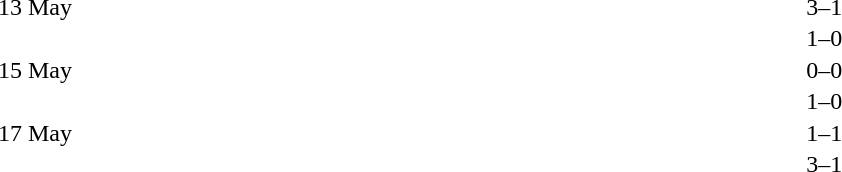<table cellspacing=1 width=70%>
<tr>
<th width=25%></th>
<th width=30%></th>
<th width=15%></th>
<th width=30%></th>
</tr>
<tr>
<td>13 May</td>
<td align=right></td>
<td align=center>3–1</td>
<td></td>
</tr>
<tr>
<td></td>
<td align=right></td>
<td align=center>1–0</td>
<td></td>
</tr>
<tr>
<td>15 May</td>
<td align=right></td>
<td align=center>0–0</td>
<td></td>
</tr>
<tr>
<td></td>
<td align=right></td>
<td align=center>1–0</td>
<td></td>
</tr>
<tr>
<td>17 May</td>
<td align=right></td>
<td align=center>1–1</td>
<td></td>
</tr>
<tr>
<td></td>
<td align=right></td>
<td align=center>3–1</td>
<td></td>
</tr>
</table>
